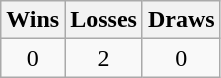<table class="wikitable">
<tr>
<th>Wins</th>
<th>Losses</th>
<th>Draws</th>
</tr>
<tr>
<td align=center>0</td>
<td align=center>2</td>
<td align=center>0</td>
</tr>
</table>
